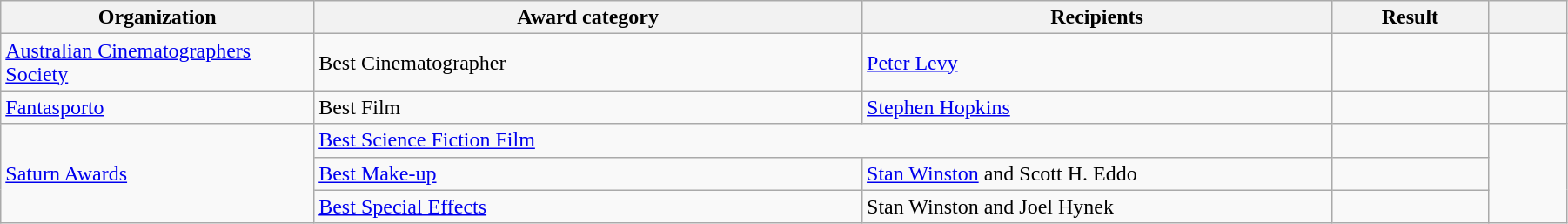<table class="wikitable" width="95%" cellpadding="5">
<tr>
<th width="20%">Organization</th>
<th width="35%">Award category</th>
<th width="30%">Recipients</th>
<th width="10%">Result</th>
<th width="5%"></th>
</tr>
<tr>
<td><a href='#'>Australian Cinematographers Society</a></td>
<td>Best Cinematographer</td>
<td><a href='#'>Peter Levy</a></td>
<td></td>
<td style="text-align:center;"></td>
</tr>
<tr>
<td><a href='#'>Fantasporto</a></td>
<td>Best Film</td>
<td><a href='#'>Stephen Hopkins</a></td>
<td></td>
<td style="text-align:center;"></td>
</tr>
<tr>
<td rowspan=3><a href='#'>Saturn Awards</a></td>
<td colspan=2><a href='#'>Best Science Fiction Film</a></td>
<td></td>
<td rowspan="3" style="text-align:center;"></td>
</tr>
<tr>
<td><a href='#'>Best Make-up</a></td>
<td><a href='#'>Stan Winston</a> and Scott H. Eddo</td>
<td></td>
</tr>
<tr>
<td><a href='#'>Best Special Effects</a></td>
<td>Stan Winston and Joel Hynek</td>
<td></td>
</tr>
</table>
